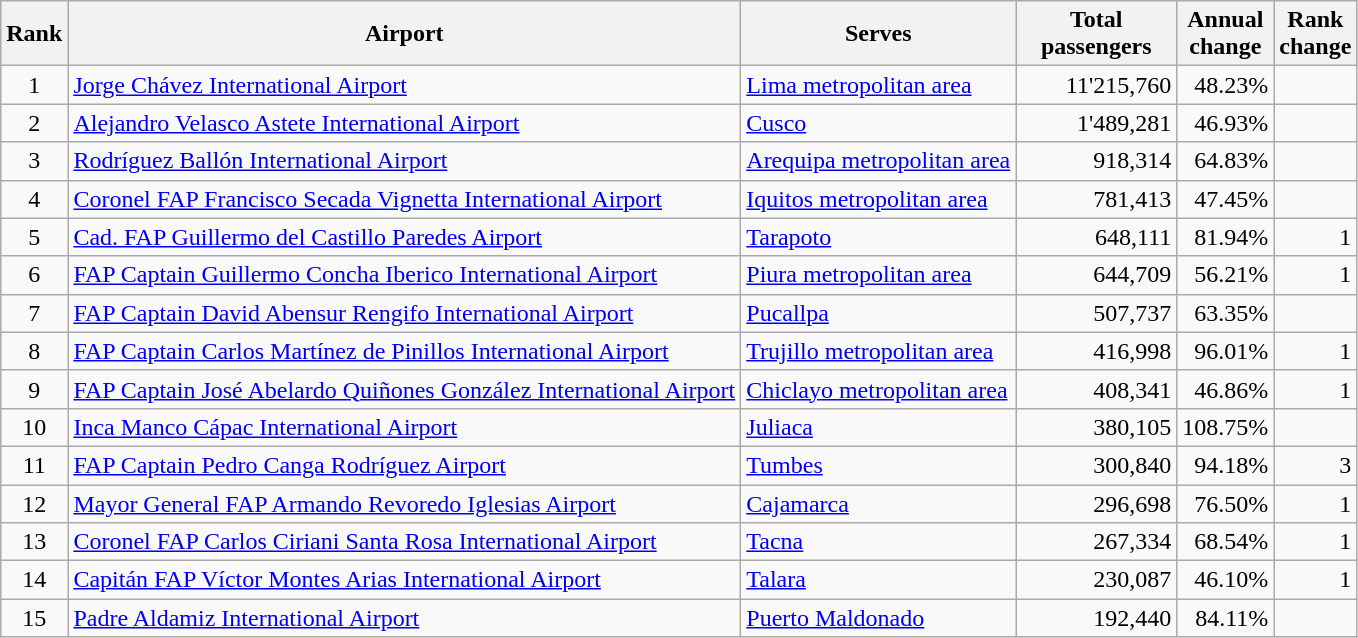<table class="wikitable sortable">
<tr>
<th>Rank</th>
<th>Airport</th>
<th>Serves</th>
<th style="width:100px">Total<br>passengers</th>
<th>Annual<br>change</th>
<th>Rank<br>change</th>
</tr>
<tr>
<td align="center">1</td>
<td><a href='#'>Jorge Chávez International Airport</a></td>
<td><a href='#'>Lima metropolitan area</a></td>
<td align="right">11'215,760</td>
<td align="right">48.23%</td>
<td align="right"></td>
</tr>
<tr>
<td align="center">2</td>
<td><a href='#'>Alejandro Velasco Astete International Airport</a></td>
<td><a href='#'>Cusco</a></td>
<td align="right">1'489,281</td>
<td align="right">46.93%</td>
<td align="right"></td>
</tr>
<tr>
<td align="center">3</td>
<td><a href='#'>Rodríguez Ballón International Airport</a></td>
<td><a href='#'>Arequipa metropolitan area</a></td>
<td align="right">918,314</td>
<td align="right">64.83%</td>
<td align="right"></td>
</tr>
<tr>
<td align="center">4</td>
<td><a href='#'>Coronel FAP Francisco Secada Vignetta International Airport</a></td>
<td><a href='#'>Iquitos metropolitan area</a></td>
<td align="right">781,413</td>
<td align="right">47.45%</td>
<td align="right"></td>
</tr>
<tr>
<td align="center">5</td>
<td><a href='#'>Cad. FAP Guillermo del Castillo Paredes Airport</a></td>
<td><a href='#'>Tarapoto</a></td>
<td align="right">648,111</td>
<td align="right">81.94%</td>
<td align="right">1</td>
</tr>
<tr>
<td align="center">6</td>
<td><a href='#'>FAP Captain Guillermo Concha Iberico International Airport</a></td>
<td><a href='#'>Piura metropolitan area</a></td>
<td align="right">644,709</td>
<td align="right">56.21%</td>
<td align="right">1</td>
</tr>
<tr>
<td align="center">7</td>
<td><a href='#'>FAP Captain David Abensur Rengifo International Airport</a></td>
<td><a href='#'>Pucallpa</a></td>
<td align="right">507,737</td>
<td align="right">63.35%</td>
<td align="right"></td>
</tr>
<tr>
<td align="center">8</td>
<td><a href='#'>FAP Captain Carlos Martínez de Pinillos International Airport</a></td>
<td><a href='#'>Trujillo metropolitan area</a></td>
<td align="right">416,998</td>
<td align="right">96.01%</td>
<td align="right">1</td>
</tr>
<tr>
<td align="center">9</td>
<td><a href='#'>FAP Captain José Abelardo Quiñones González International Airport</a></td>
<td><a href='#'>Chiclayo metropolitan area</a></td>
<td align="right">408,341</td>
<td align="right">46.86%</td>
<td align="right">1</td>
</tr>
<tr>
<td align="center">10</td>
<td><a href='#'>Inca Manco Cápac International Airport</a></td>
<td><a href='#'>Juliaca</a></td>
<td align="right">380,105</td>
<td align="right">108.75%</td>
<td align="right"></td>
</tr>
<tr>
<td align="center">11</td>
<td><a href='#'>FAP Captain Pedro Canga Rodríguez Airport</a></td>
<td><a href='#'>Tumbes</a></td>
<td align="right">300,840</td>
<td align="right">94.18%</td>
<td align="right">3</td>
</tr>
<tr>
<td align="center">12</td>
<td><a href='#'>Mayor General FAP Armando Revoredo Iglesias Airport</a></td>
<td><a href='#'>Cajamarca</a></td>
<td align="right">296,698</td>
<td align="right">76.50%</td>
<td align="right">1</td>
</tr>
<tr>
<td align="center">13</td>
<td><a href='#'>Coronel FAP Carlos Ciriani Santa Rosa International Airport</a></td>
<td><a href='#'>Tacna</a></td>
<td align="right">267,334</td>
<td align="right">68.54%</td>
<td align="right">1</td>
</tr>
<tr>
<td align="center">14</td>
<td><a href='#'>Capitán FAP Víctor Montes Arias International Airport</a></td>
<td><a href='#'>Talara</a></td>
<td align="right">230,087</td>
<td align="right">46.10%</td>
<td align="right">1</td>
</tr>
<tr>
<td align="center">15</td>
<td><a href='#'>Padre Aldamiz International Airport</a></td>
<td><a href='#'>Puerto Maldonado</a></td>
<td align="right">192,440</td>
<td align="right">84.11%</td>
<td align="right"></td>
</tr>
</table>
